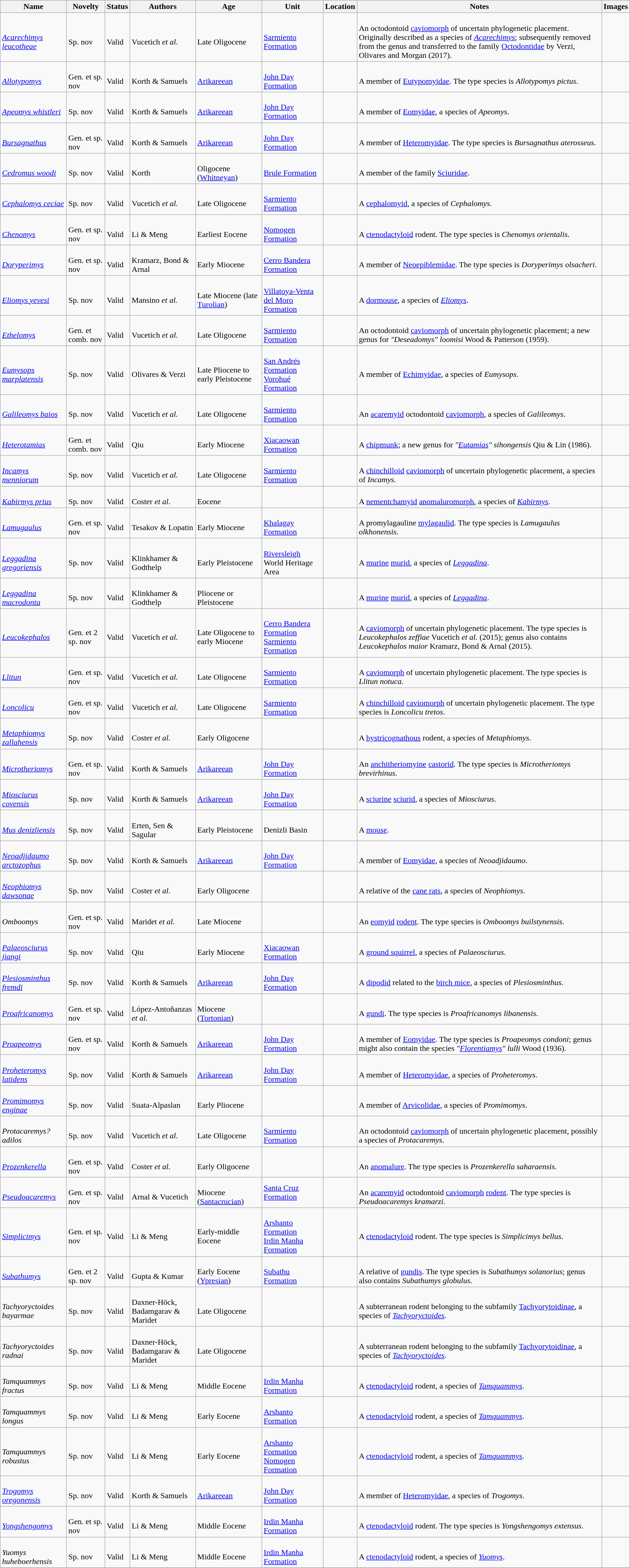<table class="wikitable sortable" align="center" width="100%">
<tr>
<th>Name</th>
<th>Novelty</th>
<th>Status</th>
<th>Authors</th>
<th>Age</th>
<th>Unit</th>
<th>Location</th>
<th>Notes</th>
<th>Images</th>
</tr>
<tr>
<td><br><em><a href='#'>Acarechimys leucotheae</a></em></td>
<td><br>Sp. nov</td>
<td><br>Valid</td>
<td><br>Vucetich <em>et al.</em></td>
<td><br>Late Oligocene</td>
<td><br><a href='#'>Sarmiento Formation</a></td>
<td><br></td>
<td><br>An octodontoid <a href='#'>caviomorph</a> of uncertain phylogenetic placement. Originally described as a species of <em><a href='#'>Acarechimys</a></em>; subsequently removed from the genus and transferred to the family <a href='#'>Octodontidae</a> by Verzi, Olivares and Morgan (2017).</td>
<td></td>
</tr>
<tr>
<td><br><em><a href='#'>Allotypomys</a></em></td>
<td><br>Gen. et sp. nov</td>
<td><br>Valid</td>
<td><br>Korth & Samuels</td>
<td><br><a href='#'>Arikareean</a></td>
<td><br><a href='#'>John Day Formation</a></td>
<td><br></td>
<td><br>A member of <a href='#'>Eutypomyidae</a>. The type species is <em>Allotypomys pictus</em>.</td>
<td></td>
</tr>
<tr>
<td><br><em><a href='#'>Apeomys whistleri</a></em></td>
<td><br>Sp. nov</td>
<td><br>Valid</td>
<td><br>Korth & Samuels</td>
<td><br><a href='#'>Arikareean</a></td>
<td><br><a href='#'>John Day Formation</a></td>
<td><br></td>
<td><br>A member of <a href='#'>Eomyidae</a>, a species of <em>Apeomys</em>.</td>
<td></td>
</tr>
<tr>
<td><br><em><a href='#'>Bursagnathus</a></em></td>
<td><br>Gen. et sp. nov</td>
<td><br>Valid</td>
<td><br>Korth & Samuels</td>
<td><br><a href='#'>Arikareean</a></td>
<td><br><a href='#'>John Day Formation</a></td>
<td><br></td>
<td><br>A member of <a href='#'>Heteromyidae</a>. The type species is <em>Bursagnathus aterosseus</em>.</td>
<td></td>
</tr>
<tr>
<td><br><em><a href='#'>Cedromus woodi</a></em></td>
<td><br>Sp. nov</td>
<td><br>Valid</td>
<td><br>Korth</td>
<td><br>Oligocene (<a href='#'>Whitneyan</a>)</td>
<td><br><a href='#'>Brule Formation</a></td>
<td><br></td>
<td><br>A member of the family <a href='#'>Sciuridae</a>.</td>
<td></td>
</tr>
<tr>
<td><br><em><a href='#'>Cephalomys ceciae</a></em></td>
<td><br>Sp. nov</td>
<td><br>Valid</td>
<td><br>Vucetich <em>et al.</em></td>
<td><br>Late Oligocene</td>
<td><br><a href='#'>Sarmiento Formation</a></td>
<td><br></td>
<td><br>A <a href='#'>cephalomyid</a>, a species of <em>Cephalomys</em>.</td>
<td></td>
</tr>
<tr>
<td><br><em><a href='#'>Chenomys</a></em></td>
<td><br>Gen. et sp. nov</td>
<td><br>Valid</td>
<td><br>Li & Meng</td>
<td><br>Earliest Eocene</td>
<td><br><a href='#'>Nomogen Formation</a></td>
<td><br></td>
<td><br>A <a href='#'>ctenodactyloid</a> rodent. The type species is <em>Chenomys orientalis</em>.</td>
<td></td>
</tr>
<tr>
<td><br><em><a href='#'>Doryperimys</a></em></td>
<td><br>Gen. et sp. nov</td>
<td><br>Valid</td>
<td><br>Kramarz, Bond & Arnal</td>
<td><br>Early Miocene</td>
<td><br><a href='#'>Cerro Bandera Formation</a></td>
<td><br></td>
<td><br>A member of <a href='#'>Neoepiblemidae</a>. The type species is <em>Doryperimys olsacheri</em>.</td>
<td></td>
</tr>
<tr>
<td><br><em><a href='#'>Eliomys yevesi</a></em></td>
<td><br>Sp. nov</td>
<td><br>Valid</td>
<td><br>Mansino <em>et al.</em></td>
<td><br>Late Miocene (late <a href='#'>Turolian</a>)</td>
<td><br><a href='#'>Villatoya-Venta del Moro Formation</a></td>
<td><br></td>
<td><br>A <a href='#'>dormouse</a>, a species of <em><a href='#'>Eliomys</a></em>.</td>
<td></td>
</tr>
<tr>
<td><br><em><a href='#'>Ethelomys</a></em></td>
<td><br>Gen. et comb. nov</td>
<td><br>Valid</td>
<td><br>Vucetich <em>et al.</em></td>
<td><br>Late Oligocene</td>
<td><br><a href='#'>Sarmiento Formation</a></td>
<td><br></td>
<td><br>An octodontoid <a href='#'>caviomorph</a> of uncertain phylogenetic placement; a new genus for <em>"Deseadomys" loomisi</em> Wood & Patterson (1959).</td>
<td></td>
</tr>
<tr>
<td><br><em><a href='#'>Eumysops marplatensis</a></em></td>
<td><br>Sp. nov</td>
<td><br>Valid</td>
<td><br>Olivares & Verzi</td>
<td><br>Late Pliocene to early Pleistocene</td>
<td><br><a href='#'>San Andrés Formation</a><br>
<a href='#'>Vorohué Formation</a></td>
<td><br></td>
<td><br>A member of <a href='#'>Echimyidae</a>, a species of <em>Eumysops</em>.</td>
<td></td>
</tr>
<tr>
<td><br><em><a href='#'>Galileomys baios</a></em></td>
<td><br>Sp. nov</td>
<td><br>Valid</td>
<td><br>Vucetich <em>et al.</em></td>
<td><br>Late Oligocene</td>
<td><br><a href='#'>Sarmiento Formation</a></td>
<td><br></td>
<td><br>An <a href='#'>acaremyid</a> octodontoid <a href='#'>caviomorph</a>, a species of <em>Galileomys</em>.</td>
<td></td>
</tr>
<tr>
<td><br><em><a href='#'>Heterotamias</a></em></td>
<td><br>Gen. et comb. nov</td>
<td><br>Valid</td>
<td><br>Qiu</td>
<td><br>Early Miocene</td>
<td><br><a href='#'>Xiacaowan Formation</a></td>
<td><br></td>
<td><br>A <a href='#'>chipmunk</a>; a new genus for <em>"<a href='#'>Eutamias</a>" sihongensis</em> Qiu & Lin (1986).</td>
<td></td>
</tr>
<tr>
<td><br><em><a href='#'>Incamys menniorum</a></em></td>
<td><br>Sp. nov</td>
<td><br>Valid</td>
<td><br>Vucetich <em>et al.</em></td>
<td><br>Late Oligocene</td>
<td><br><a href='#'>Sarmiento Formation</a></td>
<td><br></td>
<td><br>A <a href='#'>chinchilloid</a> <a href='#'>caviomorph</a> of uncertain phylogenetic placement, a species of <em>Incamys</em>.</td>
<td></td>
</tr>
<tr>
<td><br><em><a href='#'>Kabirmys prius</a></em></td>
<td><br>Sp. nov</td>
<td><br>Valid</td>
<td><br>Coster <em>et al.</em></td>
<td><br>Eocene</td>
<td></td>
<td><br></td>
<td><br>A <a href='#'>nementchamyid</a> <a href='#'>anomaluromorph</a>, a species of <em><a href='#'>Kabirmys</a></em>.</td>
<td></td>
</tr>
<tr>
<td><br><em><a href='#'>Lamugaulus</a></em></td>
<td><br>Gen. et sp. nov</td>
<td><br>Valid</td>
<td><br>Tesakov & Lopatin</td>
<td><br>Early Miocene</td>
<td><br><a href='#'>Khalagay Formation</a></td>
<td><br></td>
<td><br>A promylagauline <a href='#'>mylagaulid</a>. The type species is <em>Lamugaulus olkhonensis</em>.</td>
<td></td>
</tr>
<tr>
<td><br><em><a href='#'>Leggadina gregoriensis</a></em></td>
<td><br>Sp. nov</td>
<td><br>Valid</td>
<td><br>Klinkhamer & Godthelp</td>
<td><br>Early Pleistocene</td>
<td><br><a href='#'>Riversleigh</a> World Heritage Area</td>
<td><br></td>
<td><br>A <a href='#'>murine</a> <a href='#'>murid</a>, a species of <em><a href='#'>Leggadina</a></em>.</td>
<td></td>
</tr>
<tr>
<td><br><em><a href='#'>Leggadina macrodonta</a></em></td>
<td><br>Sp. nov</td>
<td><br>Valid</td>
<td><br>Klinkhamer & Godthelp</td>
<td><br>Pliocene or Pleistocene</td>
<td></td>
<td><br></td>
<td><br>A <a href='#'>murine</a> <a href='#'>murid</a>, a species of <em><a href='#'>Leggadina</a></em>.</td>
<td></td>
</tr>
<tr>
<td><br><em><a href='#'>Leucokephalos</a></em></td>
<td><br>Gen. et 2 sp. nov</td>
<td><br>Valid</td>
<td><br>Vucetich <em>et al.</em></td>
<td><br>Late Oligocene to early Miocene</td>
<td><br><a href='#'>Cerro Bandera Formation</a><br>
<a href='#'>Sarmiento Formation</a></td>
<td><br></td>
<td><br>A <a href='#'>caviomorph</a> of uncertain phylogenetic placement. The type species is <em>Leucokephalos zeffiae</em> Vucetich <em>et al.</em> (2015); genus also contains <em>Leucokephalos maior</em> Kramarz, Bond & Arnal (2015).</td>
<td></td>
</tr>
<tr>
<td><br><em><a href='#'>Llitun</a></em></td>
<td><br>Gen. et sp. nov</td>
<td><br>Valid</td>
<td><br>Vucetich <em>et al.</em></td>
<td><br>Late Oligocene</td>
<td><br><a href='#'>Sarmiento Formation</a></td>
<td><br></td>
<td><br>A <a href='#'>caviomorph</a> of uncertain phylogenetic placement. The type species is <em>Llitun notuca</em>.</td>
<td></td>
</tr>
<tr>
<td><br><em><a href='#'>Loncolicu</a></em></td>
<td><br>Gen. et sp. nov</td>
<td><br>Valid</td>
<td><br>Vucetich <em>et al.</em></td>
<td><br>Late Oligocene</td>
<td><br><a href='#'>Sarmiento Formation</a></td>
<td><br></td>
<td><br>A <a href='#'>chinchilloid</a> <a href='#'>caviomorph</a> of uncertain phylogenetic placement. The type species is <em>Loncolicu tretos</em>.</td>
<td></td>
</tr>
<tr>
<td><br><em><a href='#'>Metaphiomys zallahensis</a></em></td>
<td><br>Sp. nov</td>
<td><br>Valid</td>
<td><br>Coster <em>et al.</em></td>
<td><br>Early Oligocene</td>
<td></td>
<td><br></td>
<td><br>A <a href='#'>hystricognathous</a> rodent, a species of <em>Metaphiomys</em>.</td>
<td></td>
</tr>
<tr>
<td><br><em><a href='#'>Microtheriomys</a></em></td>
<td><br>Gen. et sp. nov</td>
<td><br>Valid</td>
<td><br>Korth & Samuels</td>
<td><br><a href='#'>Arikareean</a></td>
<td><br><a href='#'>John Day Formation</a></td>
<td><br></td>
<td><br>An <a href='#'>anchitheriomyine</a> <a href='#'>castorid</a>. The type species is <em>Microtheriomys brevirhinus</em>.</td>
<td></td>
</tr>
<tr>
<td><br><em><a href='#'>Miosciurus covensis</a></em></td>
<td><br>Sp. nov</td>
<td><br>Valid</td>
<td><br>Korth & Samuels</td>
<td><br><a href='#'>Arikareean</a></td>
<td><br><a href='#'>John Day Formation</a></td>
<td><br></td>
<td><br>A <a href='#'>sciurine</a> <a href='#'>sciurid</a>, a species of <em>Miosciurus</em>.</td>
<td></td>
</tr>
<tr>
<td><br><em><a href='#'>Mus denizliensis</a></em></td>
<td><br>Sp. nov</td>
<td><br>Valid</td>
<td><br>Erten, Sen & Sagular</td>
<td><br>Early Pleistocene</td>
<td><br>Denizli Basin</td>
<td><br></td>
<td><br>A <a href='#'>mouse</a>.</td>
<td></td>
</tr>
<tr>
<td><br><em><a href='#'>Neoadjidaumo arctozophus</a></em></td>
<td><br>Sp. nov</td>
<td><br>Valid</td>
<td><br>Korth & Samuels</td>
<td><br><a href='#'>Arikareean</a></td>
<td><br><a href='#'>John Day Formation</a></td>
<td><br></td>
<td><br>A member of <a href='#'>Eomyidae</a>, a species of <em>Neoadjidaumo</em>.</td>
<td></td>
</tr>
<tr>
<td><br><em><a href='#'>Neophiomys dawsonae</a></em></td>
<td><br>Sp. nov</td>
<td><br>Valid</td>
<td><br>Coster <em>et al.</em></td>
<td><br>Early Oligocene</td>
<td></td>
<td><br></td>
<td><br>A relative of the <a href='#'>cane rats</a>, a species of <em>Neophiomys</em>.</td>
<td></td>
</tr>
<tr>
<td><br><em>Omboomys</em></td>
<td><br>Gen. et sp. nov</td>
<td><br>Valid</td>
<td><br>Maridet <em>et al.</em></td>
<td><br>Late Miocene</td>
<td></td>
<td><br></td>
<td><br>An <a href='#'>eomyid</a> <a href='#'>rodent</a>. The type species is <em>Omboomys builstynensis</em>.</td>
<td></td>
</tr>
<tr>
<td><br><em><a href='#'>Palaeosciurus jiangi</a></em></td>
<td><br>Sp. nov</td>
<td><br>Valid</td>
<td><br>Qiu</td>
<td><br>Early Miocene</td>
<td><br><a href='#'>Xiacaowan Formation</a></td>
<td><br></td>
<td><br>A <a href='#'>ground squirrel</a>, a species of <em>Palaeosciurus</em>.</td>
<td></td>
</tr>
<tr>
<td><br><em><a href='#'>Plesiosminthus fremdi</a></em></td>
<td><br>Sp. nov</td>
<td><br>Valid</td>
<td><br>Korth & Samuels</td>
<td><br><a href='#'>Arikareean</a></td>
<td><br><a href='#'>John Day Formation</a></td>
<td><br></td>
<td><br>A <a href='#'>dipodid</a> related to the <a href='#'>birch mice</a>, a species of <em>Plesiosminthus</em>.</td>
<td></td>
</tr>
<tr>
<td><br><em><a href='#'>Proafricanomys</a></em></td>
<td><br>Gen. et sp. nov</td>
<td><br>Valid</td>
<td><br>López-Antoñanzas <em>et al.</em></td>
<td><br>Miocene (<a href='#'>Tortonian</a>)</td>
<td></td>
<td><br></td>
<td><br>A <a href='#'>gundi</a>. The type species is <em>Proafricanomys libanensis</em>.</td>
<td></td>
</tr>
<tr>
<td><br><em><a href='#'>Proapeomys</a></em></td>
<td><br>Gen. et sp. nov</td>
<td><br>Valid</td>
<td><br>Korth & Samuels</td>
<td><br><a href='#'>Arikareean</a></td>
<td><br><a href='#'>John Day Formation</a></td>
<td><br></td>
<td><br>A member of <a href='#'>Eomyidae</a>. The type species is <em>Proapeomys condoni</em>; genus might also contain the species <em>"<a href='#'>Florentiamys</a>" lulli</em> Wood (1936).</td>
<td></td>
</tr>
<tr>
<td><br><em><a href='#'>Proheteromys latidens</a></em></td>
<td><br>Sp. nov</td>
<td><br>Valid</td>
<td><br>Korth & Samuels</td>
<td><br><a href='#'>Arikareean</a></td>
<td><br><a href='#'>John Day Formation</a></td>
<td><br></td>
<td><br>A member of <a href='#'>Heteromyidae</a>, a species of <em>Proheteromys</em>.</td>
<td></td>
</tr>
<tr>
<td><br><em><a href='#'>Promimomys enginae</a></em></td>
<td><br>Sp. nov</td>
<td><br>Valid</td>
<td><br>Suata-Alpaslan</td>
<td><br>Early Pliocene</td>
<td></td>
<td><br></td>
<td><br>A member of <a href='#'>Arvicolidae</a>, a species of <em>Promimomys</em>.</td>
<td></td>
</tr>
<tr>
<td><br><em>Protacaremys? adilos</em></td>
<td><br>Sp. nov</td>
<td><br>Valid</td>
<td><br>Vucetich <em>et al.</em></td>
<td><br>Late Oligocene</td>
<td><br><a href='#'>Sarmiento Formation</a></td>
<td><br></td>
<td><br>An octodontoid <a href='#'>caviomorph</a> of uncertain phylogenetic placement, possibly a species of <em>Protacaremys</em>.</td>
<td></td>
</tr>
<tr>
<td><br><em><a href='#'>Prozenkerella</a></em></td>
<td><br>Gen. et sp. nov</td>
<td><br>Valid</td>
<td><br>Coster <em>et al.</em></td>
<td><br>Early Oligocene</td>
<td></td>
<td><br></td>
<td><br>An <a href='#'>anomalure</a>. The type species is <em>Prozenkerella saharaensis</em>.</td>
<td></td>
</tr>
<tr>
<td><br><em><a href='#'>Pseudoacaremys</a></em></td>
<td><br>Gen. et sp. nov</td>
<td><br>Valid</td>
<td><br>Arnal & Vucetich</td>
<td><br>Miocene (<a href='#'>Santacrucian</a>)</td>
<td><a href='#'>Santa Cruz Formation</a></td>
<td><br></td>
<td><br>An <a href='#'>acaremyid</a> octodontoid <a href='#'>caviomorph</a> <a href='#'>rodent</a>. The type species is <em>Pseudoacaremys kramarzi</em>.</td>
<td></td>
</tr>
<tr>
<td><br><em><a href='#'>Simplicimys</a></em></td>
<td><br>Gen. et sp. nov</td>
<td><br>Valid</td>
<td><br>Li & Meng</td>
<td><br>Early-middle Eocene</td>
<td><br><a href='#'>Arshanto Formation</a><br>
<a href='#'>Irdin Manha Formation</a></td>
<td><br></td>
<td><br>A <a href='#'>ctenodactyloid</a> rodent. The type species is <em>Simplicimys bellus</em>.</td>
<td></td>
</tr>
<tr>
<td><br><em><a href='#'>Subathumys</a></em></td>
<td><br>Gen. et 2 sp. nov</td>
<td><br>Valid</td>
<td><br>Gupta & Kumar</td>
<td><br>Early Eocene (<a href='#'>Ypresian</a>)</td>
<td><br><a href='#'>Subathu Formation</a></td>
<td><br></td>
<td><br>A relative of <a href='#'>gundis</a>. The type species is <em>Subathumys solanorius</em>; genus also contains <em>Subathumys globulus</em>.</td>
<td></td>
</tr>
<tr>
<td><br><em>Tachyoryctoides bayarmae</em></td>
<td><br>Sp. nov</td>
<td><br>Valid</td>
<td><br>Daxner-Höck, Badamgarav & Maridet</td>
<td><br>Late Oligocene</td>
<td></td>
<td><br></td>
<td><br>A subterranean rodent belonging to the subfamily <a href='#'>Tachyorytoidinae</a>, a species of <em><a href='#'>Tachyoryctoides</a></em>.</td>
<td></td>
</tr>
<tr>
<td><br><em>Tachyoryctoides radnai</em></td>
<td><br>Sp. nov</td>
<td><br>Valid</td>
<td><br>Daxner-Höck, Badamgarav & Maridet</td>
<td><br>Late Oligocene</td>
<td></td>
<td><br></td>
<td><br>A subterranean rodent belonging to the subfamily <a href='#'>Tachyorytoidinae</a>, a species of <em><a href='#'>Tachyoryctoides</a></em>.</td>
<td></td>
</tr>
<tr>
<td><br><em>Tamquammys fractus</em></td>
<td><br>Sp. nov</td>
<td><br>Valid</td>
<td><br>Li & Meng</td>
<td><br>Middle Eocene</td>
<td><br><a href='#'>Irdin Manha Formation</a></td>
<td><br></td>
<td><br>A <a href='#'>ctenodactyloid</a> rodent, a species of <em><a href='#'>Tamquammys</a></em>.</td>
<td></td>
</tr>
<tr>
<td><br><em>Tamquammys longus</em></td>
<td><br>Sp. nov</td>
<td><br>Valid</td>
<td><br>Li & Meng</td>
<td><br>Early Eocene</td>
<td><br><a href='#'>Arshanto Formation</a></td>
<td><br></td>
<td><br>A <a href='#'>ctenodactyloid</a> rodent, a species of <em><a href='#'>Tamquammys</a></em>.</td>
<td></td>
</tr>
<tr>
<td><br><em>Tamquammys robustus</em></td>
<td><br>Sp. nov</td>
<td><br>Valid</td>
<td><br>Li & Meng</td>
<td><br>Early Eocene</td>
<td><br><a href='#'>Arshanto Formation</a><br>
<a href='#'>Nomogen Formation</a></td>
<td><br></td>
<td><br>A <a href='#'>ctenodactyloid</a> rodent, a species of <em><a href='#'>Tamquammys</a></em>.</td>
<td></td>
</tr>
<tr>
<td><br><em><a href='#'>Trogomys oregonensis</a></em></td>
<td><br>Sp. nov</td>
<td><br>Valid</td>
<td><br>Korth & Samuels</td>
<td><br><a href='#'>Arikareean</a></td>
<td><br><a href='#'>John Day Formation</a></td>
<td><br></td>
<td><br>A member of <a href='#'>Heteromyidae</a>, a species of <em>Trogomys</em>.</td>
<td></td>
</tr>
<tr>
<td><br><em><a href='#'>Yongshengomys</a></em></td>
<td><br>Gen. et sp. nov</td>
<td><br>Valid</td>
<td><br>Li & Meng</td>
<td><br>Middle Eocene</td>
<td><br><a href='#'>Irdin Manha Formation</a></td>
<td><br></td>
<td><br>A <a href='#'>ctenodactyloid</a> rodent. The type species is <em>Yongshengomys extensus</em>.</td>
<td></td>
</tr>
<tr>
<td><br><em>Yuomys huheboerhensis</em></td>
<td><br>Sp. nov</td>
<td><br>Valid</td>
<td><br>Li & Meng</td>
<td><br>Middle Eocene</td>
<td><br><a href='#'>Irdin Manha Formation</a></td>
<td><br></td>
<td><br>A <a href='#'>ctenodactyloid</a> rodent, a species of <em><a href='#'>Yuomys</a></em>.</td>
<td></td>
</tr>
<tr>
</tr>
</table>
